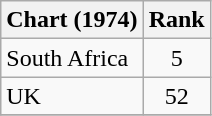<table class="wikitable">
<tr>
<th>Chart (1974)</th>
<th style="text-align:center;">Rank</th>
</tr>
<tr>
<td>South Africa </td>
<td align="center">5</td>
</tr>
<tr>
<td>UK </td>
<td style="text-align:center;">52</td>
</tr>
<tr>
</tr>
</table>
